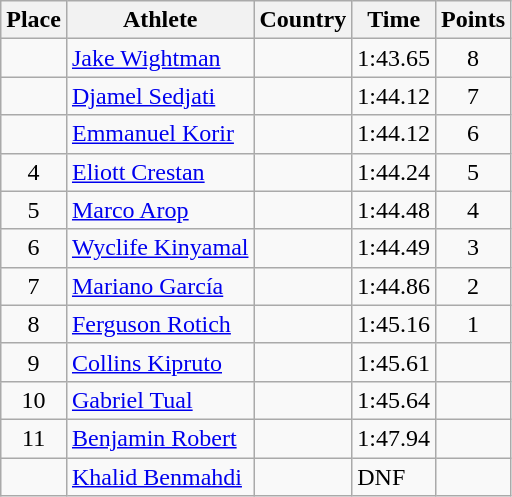<table class="wikitable">
<tr>
<th>Place</th>
<th>Athlete</th>
<th>Country</th>
<th>Time</th>
<th>Points</th>
</tr>
<tr>
<td align=center></td>
<td><a href='#'>Jake Wightman</a></td>
<td></td>
<td>1:43.65</td>
<td align=center>8</td>
</tr>
<tr>
<td align=center></td>
<td><a href='#'>Djamel Sedjati</a></td>
<td></td>
<td>1:44.12</td>
<td align=center>7</td>
</tr>
<tr>
<td align=center></td>
<td><a href='#'>Emmanuel Korir</a></td>
<td></td>
<td>1:44.12</td>
<td align=center>6</td>
</tr>
<tr>
<td align=center>4</td>
<td><a href='#'>Eliott Crestan</a></td>
<td></td>
<td>1:44.24</td>
<td align=center>5</td>
</tr>
<tr>
<td align=center>5</td>
<td><a href='#'>Marco Arop</a></td>
<td></td>
<td>1:44.48</td>
<td align=center>4</td>
</tr>
<tr>
<td align=center>6</td>
<td><a href='#'>Wyclife Kinyamal</a></td>
<td></td>
<td>1:44.49</td>
<td align=center>3</td>
</tr>
<tr>
<td align=center>7</td>
<td><a href='#'>Mariano García</a></td>
<td></td>
<td>1:44.86</td>
<td align=center>2</td>
</tr>
<tr>
<td align=center>8</td>
<td><a href='#'>Ferguson Rotich</a></td>
<td></td>
<td>1:45.16</td>
<td align=center>1</td>
</tr>
<tr>
<td align=center>9</td>
<td><a href='#'>Collins Kipruto</a></td>
<td></td>
<td>1:45.61</td>
<td align=center></td>
</tr>
<tr>
<td align=center>10</td>
<td><a href='#'>Gabriel Tual</a></td>
<td></td>
<td>1:45.64</td>
<td align=center></td>
</tr>
<tr>
<td align=center>11</td>
<td><a href='#'>Benjamin Robert</a></td>
<td></td>
<td>1:47.94</td>
<td align=center></td>
</tr>
<tr>
<td align=center></td>
<td><a href='#'>Khalid Benmahdi</a></td>
<td></td>
<td>DNF</td>
<td align=center></td>
</tr>
</table>
